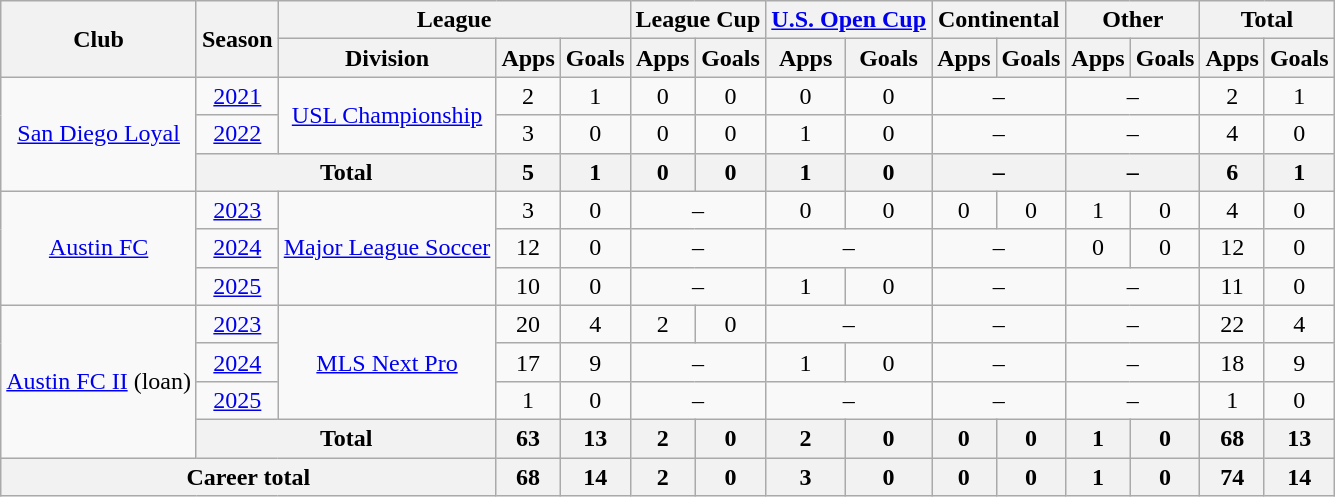<table class=wikitable style=text-align:center>
<tr>
<th rowspan=2>Club</th>
<th rowspan=2>Season</th>
<th colspan=3>League</th>
<th colspan=2>League Cup</th>
<th colspan=2><a href='#'>U.S. Open Cup</a></th>
<th colspan=2>Continental</th>
<th colspan=2>Other</th>
<th colspan=2>Total</th>
</tr>
<tr>
<th>Division</th>
<th>Apps</th>
<th>Goals</th>
<th>Apps</th>
<th>Goals</th>
<th>Apps</th>
<th>Goals</th>
<th>Apps</th>
<th>Goals</th>
<th>Apps</th>
<th>Goals</th>
<th>Apps</th>
<th>Goals</th>
</tr>
<tr>
<td rowspan=3><a href='#'>San Diego Loyal</a></td>
<td><a href='#'>2021</a></td>
<td rowspan=2><a href='#'>USL Championship</a></td>
<td>2</td>
<td>1</td>
<td>0</td>
<td>0</td>
<td>0</td>
<td>0</td>
<td colspan="2">–</td>
<td colspan="2">–</td>
<td>2</td>
<td>1</td>
</tr>
<tr>
<td><a href='#'>2022</a></td>
<td>3</td>
<td>0</td>
<td>0</td>
<td>0</td>
<td>1</td>
<td>0</td>
<td colspan="2">–</td>
<td colspan="2">–</td>
<td>4</td>
<td>0</td>
</tr>
<tr>
<th colspan=2>Total</th>
<th>5</th>
<th>1</th>
<th>0</th>
<th>0</th>
<th>1</th>
<th>0</th>
<th colspan="2">–</th>
<th colspan="2">–</th>
<th>6</th>
<th>1</th>
</tr>
<tr>
<td rowspan=3><a href='#'>Austin FC</a></td>
<td><a href='#'>2023</a></td>
<td rowspan=3><a href='#'>Major League Soccer</a></td>
<td>3</td>
<td>0</td>
<td colspan="2">–</td>
<td>0</td>
<td>0</td>
<td>0</td>
<td>0</td>
<td>1</td>
<td>0</td>
<td>4</td>
<td>0</td>
</tr>
<tr>
<td><a href='#'>2024</a></td>
<td>12</td>
<td>0</td>
<td colspan="2">–</td>
<td colspan="2">–</td>
<td colspan="2">–</td>
<td>0</td>
<td>0</td>
<td>12</td>
<td>0</td>
</tr>
<tr>
<td><a href='#'>2025</a></td>
<td>10</td>
<td>0</td>
<td colspan="2">–</td>
<td>1</td>
<td>0</td>
<td colspan="2">–</td>
<td colspan="2">–</td>
<td>11</td>
<td>0</td>
</tr>
<tr>
<td rowspan=4><a href='#'>Austin FC II</a> (loan)</td>
<td><a href='#'>2023</a></td>
<td rowspan=3><a href='#'>MLS Next Pro</a></td>
<td>20</td>
<td>4</td>
<td>2</td>
<td>0</td>
<td colspan="2">–</td>
<td colspan="2">–</td>
<td colspan="2">–</td>
<td>22</td>
<td>4</td>
</tr>
<tr>
<td><a href='#'>2024</a></td>
<td>17</td>
<td>9</td>
<td colspan="2">–</td>
<td>1</td>
<td>0</td>
<td colspan="2">–</td>
<td colspan="2">–</td>
<td>18</td>
<td>9</td>
</tr>
<tr>
<td><a href='#'>2025</a></td>
<td>1</td>
<td>0</td>
<td colspan="2">–</td>
<td colspan="2">–</td>
<td colspan="2">–</td>
<td colspan="2">–</td>
<td>1</td>
<td>0</td>
</tr>
<tr>
<th colspan=2>Total</th>
<th>63</th>
<th>13</th>
<th>2</th>
<th>0</th>
<th>2</th>
<th>0</th>
<th>0</th>
<th>0</th>
<th>1</th>
<th>0</th>
<th>68</th>
<th>13</th>
</tr>
<tr>
<th colspan=3>Career total</th>
<th>68</th>
<th>14</th>
<th>2</th>
<th>0</th>
<th>3</th>
<th>0</th>
<th>0</th>
<th>0</th>
<th>1</th>
<th>0</th>
<th>74</th>
<th>14</th>
</tr>
</table>
